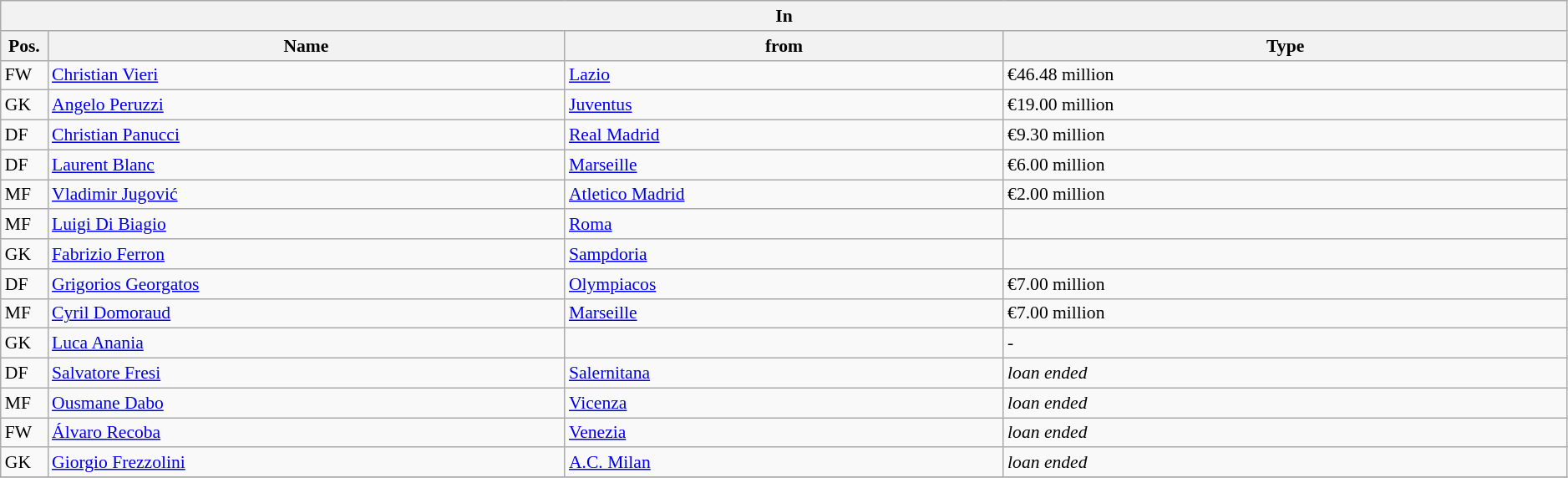<table class="wikitable" style="font-size:90%;width:99%;">
<tr>
<th colspan="4">In</th>
</tr>
<tr>
<th width=3%>Pos.</th>
<th width=33%>Name</th>
<th width=28%>from</th>
<th width=36%>Type</th>
</tr>
<tr>
<td>FW</td>
<td><a href='#'>Christian Vieri</a></td>
<td><a href='#'>Lazio</a></td>
<td>€46.48 million</td>
</tr>
<tr>
<td>GK</td>
<td><a href='#'>Angelo Peruzzi</a></td>
<td><a href='#'>Juventus</a></td>
<td>€19.00 million</td>
</tr>
<tr>
<td>DF</td>
<td><a href='#'>Christian Panucci</a></td>
<td><a href='#'>Real Madrid</a></td>
<td>€9.30 million</td>
</tr>
<tr>
<td>DF</td>
<td><a href='#'>Laurent Blanc</a></td>
<td><a href='#'>Marseille</a></td>
<td>€6.00 million</td>
</tr>
<tr>
<td>MF</td>
<td><a href='#'>Vladimir Jugović</a></td>
<td><a href='#'>Atletico Madrid</a></td>
<td>€2.00 million</td>
</tr>
<tr>
<td>MF</td>
<td><a href='#'>Luigi Di Biagio</a></td>
<td><a href='#'>Roma</a></td>
<td></td>
</tr>
<tr>
<td>GK</td>
<td><a href='#'>Fabrizio Ferron</a></td>
<td><a href='#'>Sampdoria</a></td>
<td></td>
</tr>
<tr>
<td>DF</td>
<td><a href='#'>Grigorios Georgatos</a></td>
<td><a href='#'>Olympiacos</a></td>
<td>€7.00 million</td>
</tr>
<tr>
<td>MF</td>
<td><a href='#'>Cyril Domoraud</a></td>
<td><a href='#'>Marseille</a></td>
<td>€7.00 million</td>
</tr>
<tr>
<td>GK</td>
<td><a href='#'>Luca Anania</a></td>
<td></td>
<td>-</td>
</tr>
<tr>
<td>DF</td>
<td><a href='#'>Salvatore Fresi</a></td>
<td><a href='#'>Salernitana</a></td>
<td><em>loan ended</em></td>
</tr>
<tr>
<td>MF</td>
<td><a href='#'>Ousmane Dabo</a></td>
<td><a href='#'>Vicenza</a></td>
<td><em>loan ended</em></td>
</tr>
<tr>
<td>FW</td>
<td><a href='#'>Álvaro Recoba</a></td>
<td><a href='#'>Venezia</a></td>
<td><em>loan ended</em></td>
</tr>
<tr>
<td>GK</td>
<td><a href='#'>Giorgio Frezzolini</a></td>
<td><a href='#'>A.C. Milan</a></td>
<td><em>loan ended</em></td>
</tr>
<tr>
</tr>
</table>
